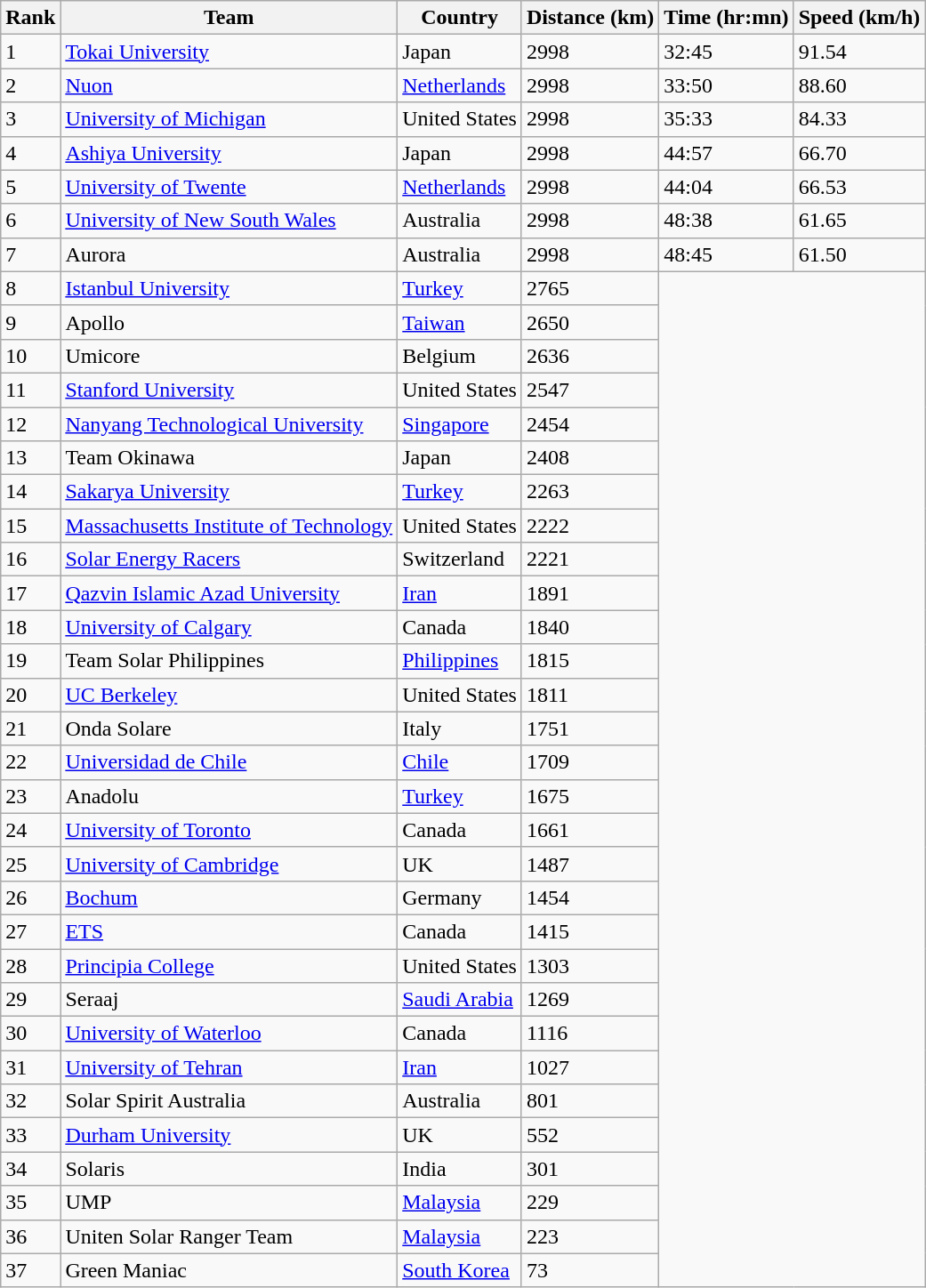<table class="wikitable">
<tr>
<th>Rank</th>
<th>Team</th>
<th>Country</th>
<th>Distance (km)</th>
<th>Time (hr:mn)</th>
<th>Speed (km/h)</th>
</tr>
<tr>
<td>1</td>
<td><a href='#'>Tokai University</a></td>
<td>Japan</td>
<td>2998</td>
<td>32:45</td>
<td>91.54</td>
</tr>
<tr>
<td>2</td>
<td><a href='#'>Nuon</a></td>
<td><a href='#'>Netherlands</a></td>
<td>2998</td>
<td>33:50</td>
<td>88.60</td>
</tr>
<tr>
<td>3</td>
<td><a href='#'>University of Michigan</a></td>
<td>United States</td>
<td>2998</td>
<td>35:33</td>
<td>84.33</td>
</tr>
<tr>
<td>4</td>
<td><a href='#'>Ashiya University</a></td>
<td>Japan</td>
<td>2998</td>
<td>44:57</td>
<td>66.70</td>
</tr>
<tr>
<td>5</td>
<td><a href='#'>University of Twente</a></td>
<td><a href='#'>Netherlands</a></td>
<td>2998</td>
<td>44:04</td>
<td>66.53</td>
</tr>
<tr>
<td>6</td>
<td><a href='#'>University of New South Wales</a></td>
<td>Australia</td>
<td>2998</td>
<td>48:38</td>
<td>61.65</td>
</tr>
<tr>
<td>7</td>
<td>Aurora</td>
<td>Australia</td>
<td>2998</td>
<td>48:45</td>
<td>61.50</td>
</tr>
<tr>
<td>8</td>
<td><a href='#'>Istanbul University</a></td>
<td><a href='#'>Turkey</a></td>
<td>2765</td>
</tr>
<tr>
<td>9</td>
<td>Apollo</td>
<td><a href='#'>Taiwan</a></td>
<td>2650</td>
</tr>
<tr>
<td>10</td>
<td>Umicore</td>
<td>Belgium</td>
<td>2636</td>
</tr>
<tr>
<td>11</td>
<td><a href='#'>Stanford University</a></td>
<td>United States</td>
<td>2547</td>
</tr>
<tr>
<td>12</td>
<td><a href='#'>Nanyang Technological University</a></td>
<td><a href='#'>Singapore</a></td>
<td>2454</td>
</tr>
<tr>
<td>13</td>
<td>Team Okinawa</td>
<td>Japan</td>
<td>2408</td>
</tr>
<tr>
<td>14</td>
<td><a href='#'>Sakarya University</a></td>
<td><a href='#'>Turkey</a></td>
<td>2263</td>
</tr>
<tr>
<td>15</td>
<td><a href='#'>Massachusetts Institute of Technology</a></td>
<td>United States</td>
<td>2222</td>
</tr>
<tr>
<td>16</td>
<td><a href='#'>Solar Energy Racers</a></td>
<td>Switzerland</td>
<td>2221</td>
</tr>
<tr>
<td>17</td>
<td><a href='#'>Qazvin Islamic Azad University</a></td>
<td><a href='#'>Iran</a></td>
<td>1891</td>
</tr>
<tr>
<td>18</td>
<td><a href='#'>University of Calgary</a></td>
<td>Canada</td>
<td>1840</td>
</tr>
<tr>
<td>19</td>
<td>Team Solar Philippines</td>
<td><a href='#'>Philippines</a></td>
<td>1815</td>
</tr>
<tr>
<td>20</td>
<td><a href='#'>UC Berkeley</a></td>
<td>United States</td>
<td>1811</td>
</tr>
<tr>
<td>21</td>
<td>Onda Solare</td>
<td>Italy</td>
<td>1751</td>
</tr>
<tr>
<td>22</td>
<td><a href='#'>Universidad de Chile</a></td>
<td><a href='#'>Chile</a></td>
<td>1709</td>
</tr>
<tr>
<td>23</td>
<td>Anadolu</td>
<td><a href='#'>Turkey</a></td>
<td>1675</td>
</tr>
<tr>
<td>24</td>
<td><a href='#'>University of Toronto</a></td>
<td>Canada</td>
<td>1661</td>
</tr>
<tr>
<td>25</td>
<td><a href='#'>University of Cambridge</a></td>
<td>UK</td>
<td>1487</td>
</tr>
<tr>
<td>26</td>
<td><a href='#'>Bochum</a></td>
<td>Germany</td>
<td>1454</td>
</tr>
<tr>
<td>27</td>
<td><a href='#'>ETS</a></td>
<td>Canada</td>
<td>1415</td>
</tr>
<tr>
<td>28</td>
<td><a href='#'>Principia College</a></td>
<td>United States</td>
<td>1303</td>
</tr>
<tr>
<td>29</td>
<td>Seraaj</td>
<td><a href='#'>Saudi Arabia</a></td>
<td>1269</td>
</tr>
<tr>
<td>30</td>
<td><a href='#'>University of Waterloo</a></td>
<td>Canada</td>
<td>1116</td>
</tr>
<tr>
<td>31</td>
<td><a href='#'>University of Tehran</a></td>
<td><a href='#'>Iran</a></td>
<td>1027</td>
</tr>
<tr>
<td>32</td>
<td>Solar Spirit Australia</td>
<td>Australia</td>
<td>801</td>
</tr>
<tr>
<td>33</td>
<td><a href='#'>Durham University</a></td>
<td>UK</td>
<td>552</td>
</tr>
<tr>
<td>34</td>
<td>Solaris</td>
<td>India</td>
<td>301</td>
</tr>
<tr>
<td>35</td>
<td>UMP</td>
<td><a href='#'>Malaysia</a></td>
<td>229</td>
</tr>
<tr>
<td>36</td>
<td>Uniten Solar Ranger Team</td>
<td><a href='#'>Malaysia</a></td>
<td>223</td>
</tr>
<tr>
<td>37</td>
<td>Green Maniac</td>
<td><a href='#'>South Korea</a></td>
<td>73</td>
</tr>
</table>
